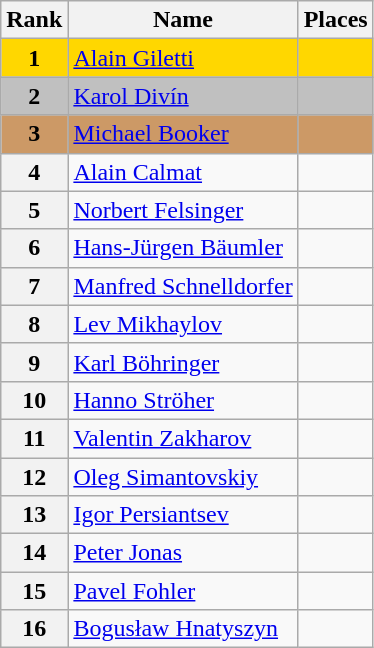<table class="wikitable">
<tr>
<th>Rank</th>
<th>Name</th>
<th>Places</th>
</tr>
<tr bgcolor="gold">
<td align="center"><strong>1</strong></td>
<td> <a href='#'>Alain Giletti</a></td>
<td></td>
</tr>
<tr bgcolor="silver">
<td align="center"><strong>2</strong></td>
<td> <a href='#'>Karol Divín</a></td>
<td></td>
</tr>
<tr bgcolor="cc9966">
<td align="center"><strong>3</strong></td>
<td> <a href='#'>Michael Booker</a></td>
<td></td>
</tr>
<tr>
<th>4</th>
<td> <a href='#'>Alain Calmat</a></td>
<td></td>
</tr>
<tr>
<th>5</th>
<td> <a href='#'>Norbert Felsinger</a></td>
<td></td>
</tr>
<tr>
<th>6</th>
<td> <a href='#'>Hans-Jürgen Bäumler</a></td>
<td></td>
</tr>
<tr>
<th>7</th>
<td> <a href='#'>Manfred Schnelldorfer</a></td>
<td></td>
</tr>
<tr>
<th>8</th>
<td> <a href='#'>Lev Mikhaylov</a></td>
<td></td>
</tr>
<tr>
<th>9</th>
<td> <a href='#'>Karl Böhringer</a></td>
<td></td>
</tr>
<tr>
<th>10</th>
<td> <a href='#'>Hanno Ströher</a></td>
<td></td>
</tr>
<tr>
<th>11</th>
<td> <a href='#'>Valentin Zakharov</a></td>
<td></td>
</tr>
<tr>
<th>12</th>
<td> <a href='#'>Oleg Simantovskiy</a></td>
<td></td>
</tr>
<tr>
<th>13</th>
<td> <a href='#'>Igor Persiantsev</a></td>
<td></td>
</tr>
<tr>
<th>14</th>
<td> <a href='#'>Peter Jonas</a></td>
<td></td>
</tr>
<tr>
<th>15</th>
<td> <a href='#'>Pavel Fohler</a></td>
<td></td>
</tr>
<tr>
<th>16</th>
<td> <a href='#'>Bogusław Hnatyszyn</a></td>
<td></td>
</tr>
</table>
